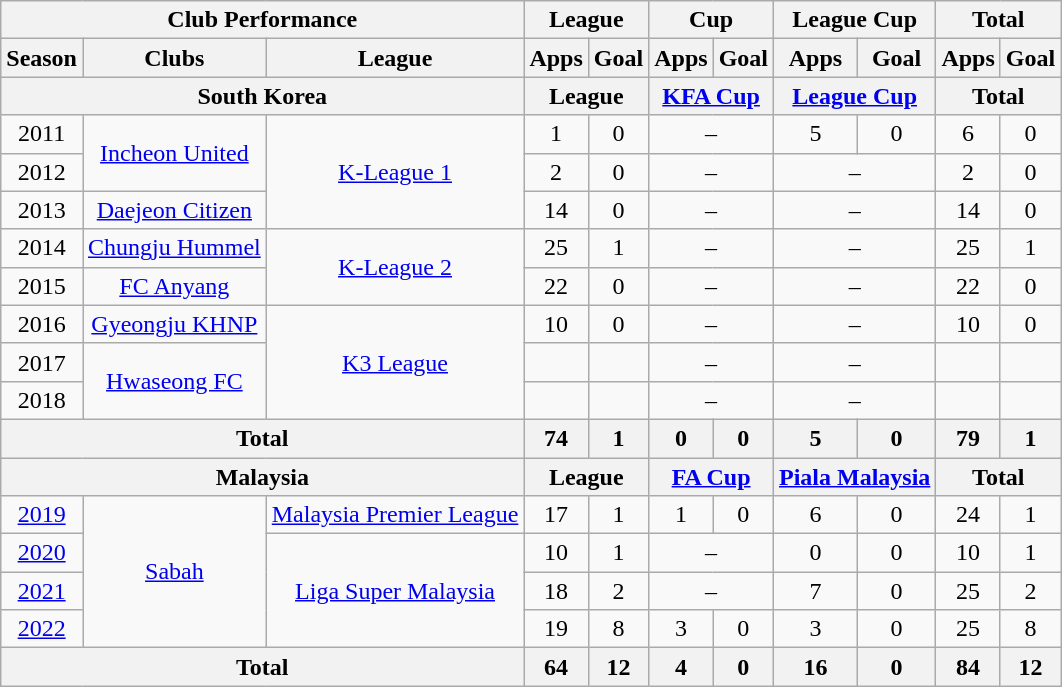<table class="wikitable" style="text-align:center">
<tr>
<th colspan=3>Club Performance</th>
<th colspan=2>League</th>
<th colspan=2>Cup</th>
<th colspan=2>League Cup</th>
<th colspan=2>Total</th>
</tr>
<tr>
<th>Season</th>
<th>Clubs</th>
<th>League</th>
<th>Apps</th>
<th>Goal</th>
<th>Apps</th>
<th>Goal</th>
<th>Apps</th>
<th>Goal</th>
<th>Apps</th>
<th>Goal</th>
</tr>
<tr>
<th colspan=3>South Korea</th>
<th colspan=2>League</th>
<th colspan=2><a href='#'>KFA Cup</a></th>
<th colspan=2><a href='#'>League Cup</a></th>
<th colspan=2>Total</th>
</tr>
<tr>
<td>2011</td>
<td rowspan="2"><a href='#'>Incheon United</a></td>
<td rowspan="3"><a href='#'>K-League 1</a></td>
<td>1</td>
<td>0</td>
<td colspan="2">–</td>
<td>5</td>
<td>0</td>
<td>6</td>
<td>0</td>
</tr>
<tr>
<td>2012</td>
<td>2</td>
<td>0</td>
<td colspan="2">–</td>
<td colspan="2">–</td>
<td>2</td>
<td>0</td>
</tr>
<tr>
<td>2013</td>
<td rowspan="1"><a href='#'>Daejeon Citizen</a></td>
<td>14</td>
<td>0</td>
<td colspan="2">–</td>
<td colspan="2">–</td>
<td>14</td>
<td>0</td>
</tr>
<tr>
<td>2014</td>
<td><a href='#'>Chungju Hummel</a></td>
<td rowspan="2"><a href='#'>K-League 2</a></td>
<td>25</td>
<td>1</td>
<td colspan="2">–</td>
<td colspan="2">–</td>
<td>25</td>
<td>1</td>
</tr>
<tr>
<td>2015</td>
<td><a href='#'>FC Anyang</a></td>
<td>22</td>
<td>0</td>
<td colspan="2">–</td>
<td colspan="2">–</td>
<td>22</td>
<td>0</td>
</tr>
<tr>
<td>2016</td>
<td><a href='#'>Gyeongju KHNP</a></td>
<td rowspan="3"><a href='#'>K3 League</a></td>
<td>10</td>
<td>0</td>
<td colspan="2">–</td>
<td colspan="2">–</td>
<td>10</td>
<td>0</td>
</tr>
<tr>
<td>2017</td>
<td rowspan="2"><a href='#'>Hwaseong FC</a></td>
<td></td>
<td></td>
<td colspan="2">–</td>
<td colspan="2">–</td>
<td></td>
<td></td>
</tr>
<tr>
<td>2018</td>
<td></td>
<td></td>
<td colspan="2">–</td>
<td colspan="2">–</td>
<td></td>
<td></td>
</tr>
<tr>
<th colspan="3">Total</th>
<th>74</th>
<th>1</th>
<th>0</th>
<th>0</th>
<th>5</th>
<th>0</th>
<th>79</th>
<th>1</th>
</tr>
<tr>
<th colspan=3>Malaysia</th>
<th colspan=2>League</th>
<th colspan=2><a href='#'>FA Cup</a></th>
<th colspan=2><a href='#'>Piala Malaysia</a></th>
<th colspan=2>Total</th>
</tr>
<tr>
<td><a href='#'>2019</a></td>
<td rowspan="4"><a href='#'>Sabah</a></td>
<td><a href='#'>Malaysia Premier League</a></td>
<td>17</td>
<td>1</td>
<td>1</td>
<td>0</td>
<td>6</td>
<td>0</td>
<td>24</td>
<td>1</td>
</tr>
<tr>
<td><a href='#'>2020</a></td>
<td rowspan="3"><a href='#'>Liga Super Malaysia</a></td>
<td>10</td>
<td>1</td>
<td colspan="2">–</td>
<td>0</td>
<td>0</td>
<td>10</td>
<td>1</td>
</tr>
<tr>
<td><a href='#'>2021</a></td>
<td>18</td>
<td>2</td>
<td colspan="2">–</td>
<td>7</td>
<td>0</td>
<td>25</td>
<td>2</td>
</tr>
<tr>
<td><a href='#'>2022</a></td>
<td>19</td>
<td>8</td>
<td>3</td>
<td>0</td>
<td>3</td>
<td>0</td>
<td>25</td>
<td>8</td>
</tr>
<tr>
<th colspan=3>Total</th>
<th>64</th>
<th>12</th>
<th>4</th>
<th>0</th>
<th>16</th>
<th>0</th>
<th>84</th>
<th>12</th>
</tr>
</table>
